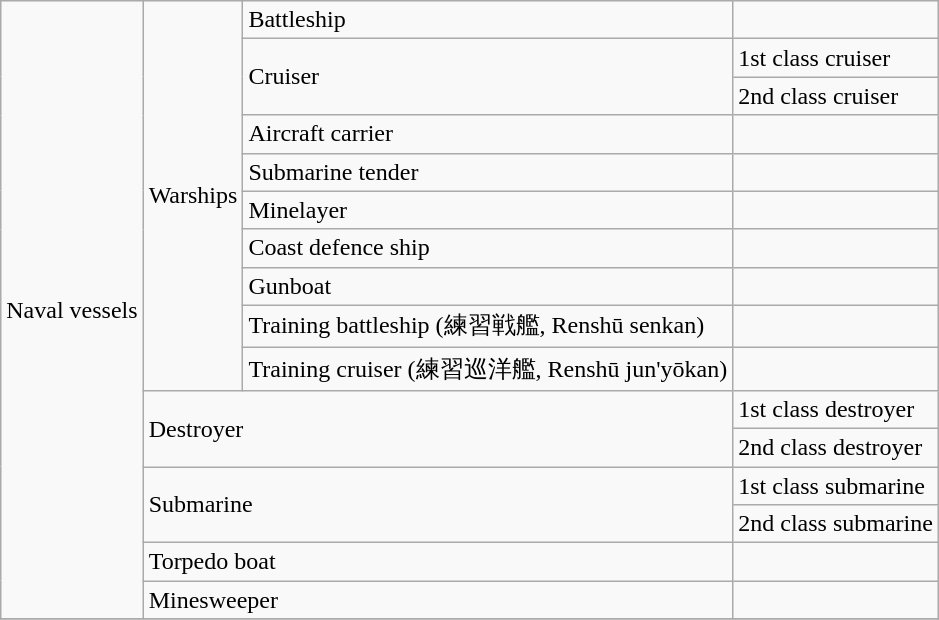<table class="wikitable">
<tr>
<td rowspan="16">Naval vessels</td>
<td rowspan="10">Warships</td>
<td>Battleship</td>
<td></td>
</tr>
<tr>
<td rowspan="2">Cruiser</td>
<td>1st class cruiser</td>
</tr>
<tr>
<td>2nd class cruiser</td>
</tr>
<tr>
<td>Aircraft carrier</td>
<td></td>
</tr>
<tr>
<td>Submarine tender</td>
<td></td>
</tr>
<tr>
<td>Minelayer</td>
<td></td>
</tr>
<tr>
<td>Coast defence ship</td>
<td></td>
</tr>
<tr>
<td>Gunboat</td>
<td></td>
</tr>
<tr>
<td>Training battleship (練習戦艦, Renshū senkan)</td>
<td></td>
</tr>
<tr>
<td>Training cruiser (練習巡洋艦, Renshū jun'yōkan)</td>
<td></td>
</tr>
<tr>
<td colspan="2" rowspan="2">Destroyer</td>
<td>1st class destroyer</td>
</tr>
<tr>
<td>2nd class destroyer</td>
</tr>
<tr>
<td rowspan="2" colspan="2">Submarine</td>
<td>1st class submarine</td>
</tr>
<tr>
<td>2nd class submarine</td>
</tr>
<tr>
<td colspan="2">Torpedo boat</td>
<td></td>
</tr>
<tr>
<td colspan="2">Minesweeper</td>
<td></td>
</tr>
<tr>
</tr>
</table>
